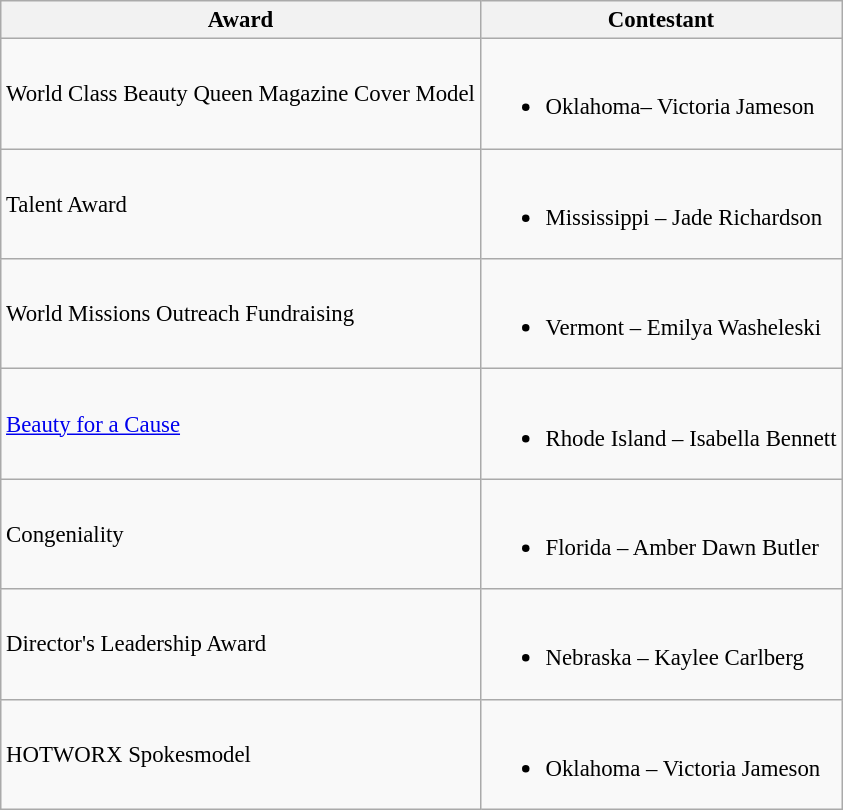<table class="wikitable sortable" style="font-size: 95%;">
<tr>
<th>Award</th>
<th>Contestant</th>
</tr>
<tr>
<td>World Class Beauty Queen Magazine Cover Model</td>
<td><br><ul><li>Oklahoma– Victoria Jameson</li></ul></td>
</tr>
<tr>
<td>Talent Award</td>
<td><br><ul><li>Mississippi – Jade Richardson</li></ul></td>
</tr>
<tr>
<td>World Missions Outreach Fundraising</td>
<td><br><ul><li>Vermont – Emilya Washeleski</li></ul></td>
</tr>
<tr>
<td><a href='#'>Beauty for a Cause</a></td>
<td><br><ul><li>Rhode Island – Isabella Bennett</li></ul></td>
</tr>
<tr>
<td>Congeniality</td>
<td><br><ul><li>Florida – Amber Dawn Butler</li></ul></td>
</tr>
<tr>
<td>Director's Leadership Award</td>
<td><br><ul><li>Nebraska – Kaylee Carlberg</li></ul></td>
</tr>
<tr>
<td>HOTWORX Spokesmodel</td>
<td><br><ul><li>Oklahoma – Victoria Jameson</li></ul></td>
</tr>
</table>
